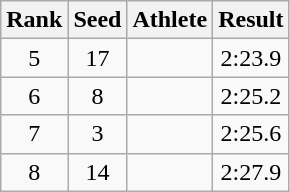<table class="wikitable sortable" style="text-align:center">
<tr>
<th>Rank</th>
<th>Seed</th>
<th>Athlete</th>
<th>Result</th>
</tr>
<tr>
<td>5</td>
<td>17</td>
<td align="left"></td>
<td>2:23.9</td>
</tr>
<tr>
<td>6</td>
<td>8</td>
<td align="left"></td>
<td>2:25.2</td>
</tr>
<tr>
<td>7</td>
<td>3</td>
<td align="left"></td>
<td>2:25.6</td>
</tr>
<tr>
<td>8</td>
<td>14</td>
<td align="left"></td>
<td>2:27.9</td>
</tr>
</table>
